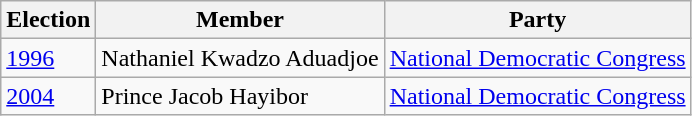<table class="wikitable">
<tr>
<th>Election</th>
<th>Member</th>
<th>Party</th>
</tr>
<tr>
<td><a href='#'>1996</a></td>
<td>Nathaniel Kwadzo Aduadjoe</td>
<td><a href='#'>National Democratic Congress</a></td>
</tr>
<tr>
<td><a href='#'>2004</a></td>
<td>Prince Jacob Hayibor</td>
<td><a href='#'>National Democratic Congress</a></td>
</tr>
</table>
